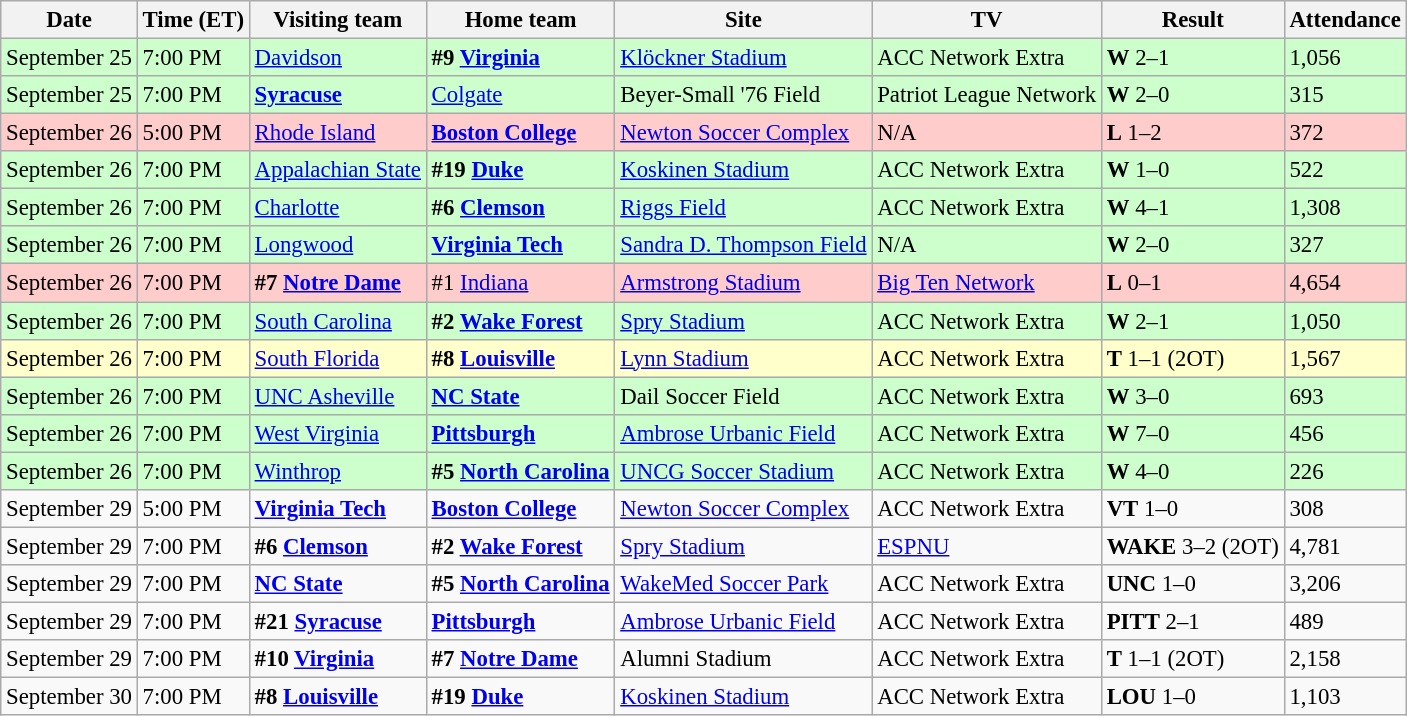<table class="wikitable" style="font-size:95%;">
<tr>
<th>Date</th>
<th>Time (ET)</th>
<th>Visiting team</th>
<th>Home team</th>
<th>Site</th>
<th>TV</th>
<th>Result</th>
<th>Attendance</th>
</tr>
<tr style="background:#cfc;">
<td>September 25</td>
<td>7:00 PM</td>
<td><a href='#'>Davidson</a></td>
<td><strong>#9 <a href='#'>Virginia</a></strong></td>
<td><a href='#'>Klöckner Stadium</a></td>
<td>ACC Network Extra</td>
<td><strong>W</strong> 2–1</td>
<td>1,056</td>
</tr>
<tr style="background:#cfc;">
<td>September 25</td>
<td>7:00 PM</td>
<td><strong><a href='#'>Syracuse</a></strong></td>
<td><a href='#'>Colgate</a></td>
<td>Beyer-Small '76 Field</td>
<td>Patriot League Network</td>
<td><strong>W</strong> 2–0</td>
<td>315</td>
</tr>
<tr style="background:#fcc;">
<td>September 26</td>
<td>5:00 PM</td>
<td><a href='#'>Rhode Island</a></td>
<td><strong><a href='#'>Boston College</a></strong></td>
<td><a href='#'>Newton Soccer Complex</a></td>
<td>N/A</td>
<td><strong>L</strong> 1–2</td>
<td>372</td>
</tr>
<tr style="background:#cfc;">
<td>September 26</td>
<td>7:00 PM</td>
<td><a href='#'>Appalachian State</a></td>
<td><strong>#19 <a href='#'>Duke</a></strong></td>
<td><a href='#'>Koskinen Stadium</a></td>
<td>ACC Network Extra</td>
<td><strong>W</strong> 1–0</td>
<td>522</td>
</tr>
<tr style="background:#cfc;">
<td>September 26</td>
<td>7:00 PM</td>
<td><a href='#'>Charlotte</a></td>
<td><strong>#6 <a href='#'>Clemson</a></strong></td>
<td><a href='#'>Riggs Field</a></td>
<td>ACC Network Extra</td>
<td><strong>W</strong> 4–1</td>
<td>1,308</td>
</tr>
<tr style="background:#cfc;">
<td>September 26</td>
<td>7:00 PM</td>
<td><a href='#'>Longwood</a></td>
<td><strong><a href='#'>Virginia Tech</a></strong></td>
<td><a href='#'>Sandra D. Thompson Field</a></td>
<td>N/A</td>
<td><strong>W</strong> 2–0</td>
<td>327</td>
</tr>
<tr style="background:#fcc;">
<td>September 26</td>
<td>7:00 PM</td>
<td><strong>#7 <a href='#'>Notre Dame</a></strong></td>
<td>#1 <a href='#'>Indiana</a></td>
<td><a href='#'>Armstrong Stadium</a></td>
<td><a href='#'>Big Ten Network</a></td>
<td><strong>L</strong> 0–1</td>
<td>4,654</td>
</tr>
<tr style="background:#cfc;">
<td>September 26</td>
<td>7:00 PM</td>
<td><a href='#'>South Carolina</a></td>
<td><strong>#2 <a href='#'>Wake Forest</a></strong></td>
<td><a href='#'>Spry Stadium</a></td>
<td>ACC Network Extra</td>
<td><strong>W</strong> 2–1</td>
<td>1,050</td>
</tr>
<tr style="background:#ffc;">
<td>September 26</td>
<td>7:00 PM</td>
<td><a href='#'>South Florida</a></td>
<td><strong>#8 <a href='#'>Louisville</a></strong></td>
<td><a href='#'>Lynn Stadium</a></td>
<td>ACC Network Extra</td>
<td><strong>T</strong> 1–1 (2OT)</td>
<td>1,567</td>
</tr>
<tr style="background:#cfc;">
<td>September 26</td>
<td>7:00 PM</td>
<td><a href='#'>UNC Asheville</a></td>
<td><strong><a href='#'>NC State</a></strong></td>
<td>Dail Soccer Field</td>
<td>ACC Network Extra</td>
<td><strong>W</strong> 3–0</td>
<td>693</td>
</tr>
<tr style="background:#cfc;">
<td>September 26</td>
<td>7:00 PM</td>
<td><a href='#'>West Virginia</a></td>
<td><strong><a href='#'>Pittsburgh</a></strong></td>
<td><a href='#'>Ambrose Urbanic Field</a></td>
<td>ACC Network Extra</td>
<td><strong>W</strong> 7–0</td>
<td>456</td>
</tr>
<tr style="background:#cfc;">
<td>September 26</td>
<td>7:00 PM</td>
<td><a href='#'>Winthrop</a></td>
<td><strong>#5 <a href='#'>North Carolina</a></strong></td>
<td><a href='#'>UNCG Soccer Stadium</a></td>
<td>ACC Network Extra</td>
<td><strong>W</strong> 4–0</td>
<td>226</td>
</tr>
<tr>
<td>September 29</td>
<td>5:00 PM</td>
<td><strong><a href='#'>Virginia Tech</a></strong></td>
<td><strong><a href='#'>Boston College</a></strong></td>
<td><a href='#'>Newton Soccer Complex</a></td>
<td>ACC Network Extra</td>
<td><strong>VT</strong> 1–0</td>
<td>308</td>
</tr>
<tr>
<td>September 29</td>
<td>7:00 PM</td>
<td><strong>#6 <a href='#'>Clemson</a></strong></td>
<td><strong>#2 <a href='#'>Wake Forest</a></strong></td>
<td><a href='#'>Spry Stadium</a></td>
<td><a href='#'>ESPNU</a></td>
<td><strong>WAKE</strong> 3–2 (2OT)</td>
<td>4,781</td>
</tr>
<tr>
<td>September 29</td>
<td>7:00 PM</td>
<td><strong><a href='#'>NC State</a></strong></td>
<td><strong>#5 <a href='#'>North Carolina</a></strong></td>
<td><a href='#'>WakeMed Soccer Park</a></td>
<td>ACC Network Extra</td>
<td><strong>UNC</strong> 1–0</td>
<td>3,206</td>
</tr>
<tr>
<td>September 29</td>
<td>7:00 PM</td>
<td><strong>#21 <a href='#'>Syracuse</a></strong></td>
<td><strong><a href='#'>Pittsburgh</a></strong></td>
<td><a href='#'>Ambrose Urbanic Field</a></td>
<td>ACC Network Extra</td>
<td><strong>PITT</strong> 2–1</td>
<td>489</td>
</tr>
<tr>
<td>September 29</td>
<td>7:00 PM</td>
<td><strong>#10 <a href='#'>Virginia</a></strong></td>
<td><strong>#7 <a href='#'>Notre Dame</a></strong></td>
<td>Alumni Stadium</td>
<td>ACC Network Extra</td>
<td><strong>T</strong> 1–1 (2OT)</td>
<td>2,158</td>
</tr>
<tr>
<td>September 30</td>
<td>7:00 PM</td>
<td><strong>#8 <a href='#'>Louisville</a></strong></td>
<td><strong>#19 <a href='#'>Duke</a></strong></td>
<td><a href='#'>Koskinen Stadium</a></td>
<td>ACC Network Extra</td>
<td><strong>LOU</strong> 1–0</td>
<td>1,103</td>
</tr>
</table>
